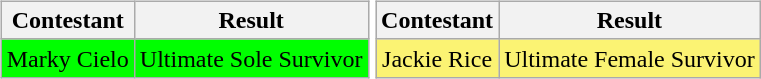<table>
<tr>
<td><br><table class="wikitable sortable nowrap" style="margin:auto; text-align:center">
<tr>
<th scope="col">Contestant</th>
<th scope="col">Result</th>
</tr>
<tr>
<td bgcolor=lime>Marky Cielo</td>
<td bgcolor=lime>Ultimate Sole Survivor</td>
</tr>
</table>
</td>
<td><br><table class="wikitable sortable nowrap" style="margin:auto; text-align:center">
<tr>
<th scope="col">Contestant</th>
<th scope="col">Result</th>
</tr>
<tr>
<td bgcolor=#FBF373>Jackie Rice</td>
<td bgcolor=#FBF373>Ultimate Female Survivor</td>
</tr>
</table>
</td>
</tr>
</table>
